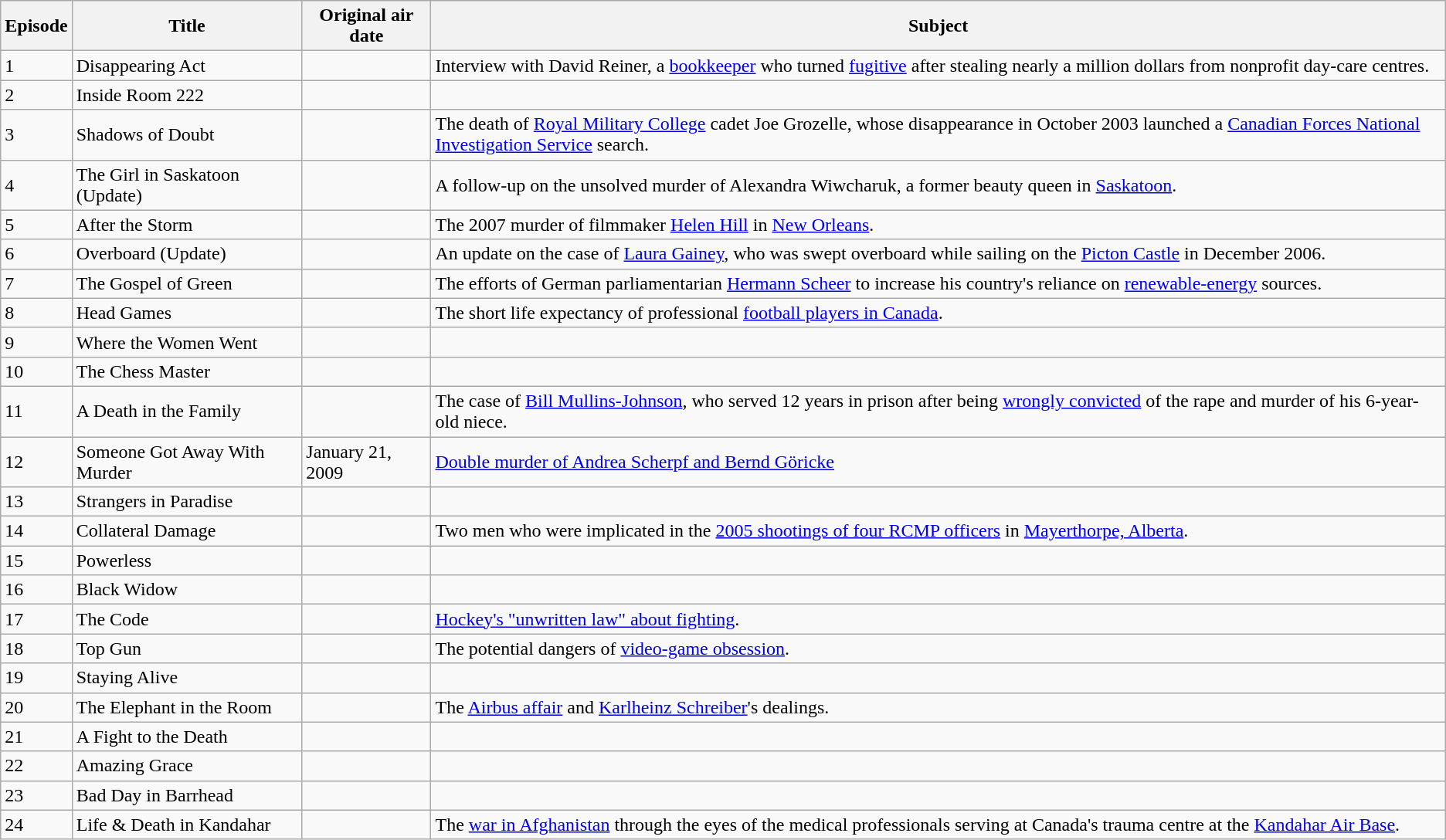<table class="wikitable">
<tr>
<th>Episode</th>
<th>Title</th>
<th>Original air date</th>
<th>Subject</th>
</tr>
<tr>
<td>1</td>
<td>Disappearing Act</td>
<td></td>
<td>Interview with David Reiner, a <a href='#'>bookkeeper</a> who turned <a href='#'>fugitive</a> after stealing nearly a million dollars from nonprofit day-care centres.</td>
</tr>
<tr>
<td>2</td>
<td>Inside Room 222</td>
<td></td>
<td></td>
</tr>
<tr>
<td>3</td>
<td>Shadows of Doubt</td>
<td></td>
<td>The death of <a href='#'>Royal Military College</a> cadet Joe Grozelle, whose disappearance in October 2003 launched a <a href='#'>Canadian Forces National Investigation Service</a> search.</td>
</tr>
<tr>
<td>4</td>
<td>The Girl in Saskatoon (Update)</td>
<td></td>
<td>A follow-up on the unsolved murder of Alexandra Wiwcharuk, a former beauty queen in <a href='#'>Saskatoon</a>.</td>
</tr>
<tr>
<td>5</td>
<td>After the Storm</td>
<td></td>
<td>The 2007 murder of filmmaker <a href='#'>Helen Hill</a> in <a href='#'>New Orleans</a>.</td>
</tr>
<tr>
<td>6</td>
<td>Overboard (Update)</td>
<td></td>
<td>An update on the case of <a href='#'>Laura Gainey</a>, who was swept overboard while sailing on the <a href='#'>Picton Castle</a> in December 2006.</td>
</tr>
<tr>
<td>7</td>
<td>The Gospel of Green</td>
<td></td>
<td>The efforts of German parliamentarian <a href='#'>Hermann Scheer</a> to increase his country's reliance on <a href='#'>renewable-energy</a> sources.</td>
</tr>
<tr>
<td>8</td>
<td>Head Games</td>
<td></td>
<td>The short life expectancy of professional <a href='#'>football players in Canada</a>.</td>
</tr>
<tr>
<td>9</td>
<td>Where the Women Went</td>
<td></td>
<td></td>
</tr>
<tr>
<td>10</td>
<td>The Chess Master</td>
<td></td>
<td></td>
</tr>
<tr>
<td>11</td>
<td>A Death in the Family</td>
<td></td>
<td>The case of <a href='#'>Bill Mullins-Johnson</a>, who served 12 years in prison after being <a href='#'>wrongly convicted</a> of the rape and murder of his 6-year-old niece.</td>
</tr>
<tr>
<td>12</td>
<td>Someone Got Away With Murder</td>
<td>January 21, 2009</td>
<td><a href='#'>Double murder of Andrea Scherpf and Bernd Göricke</a></td>
</tr>
<tr>
<td>13</td>
<td>Strangers in Paradise</td>
<td></td>
<td></td>
</tr>
<tr>
<td>14</td>
<td>Collateral Damage</td>
<td></td>
<td>Two men who were implicated in the <a href='#'>2005 shootings of four RCMP officers</a> in <a href='#'>Mayerthorpe, Alberta</a>.</td>
</tr>
<tr>
<td>15</td>
<td>Powerless</td>
<td></td>
<td></td>
</tr>
<tr>
<td>16</td>
<td>Black Widow</td>
<td></td>
<td></td>
</tr>
<tr>
<td>17</td>
<td>The Code</td>
<td></td>
<td><a href='#'>Hockey's "unwritten law" about fighting</a>.</td>
</tr>
<tr>
<td>18</td>
<td>Top Gun</td>
<td></td>
<td>The potential dangers of <a href='#'>video-game obsession</a>.</td>
</tr>
<tr>
<td>19</td>
<td>Staying Alive</td>
<td></td>
<td></td>
</tr>
<tr>
<td>20</td>
<td>The Elephant in the Room</td>
<td></td>
<td>The <a href='#'>Airbus affair</a> and <a href='#'>Karlheinz Schreiber</a>'s dealings.</td>
</tr>
<tr>
<td>21</td>
<td>A Fight to the Death</td>
<td></td>
<td></td>
</tr>
<tr>
<td>22</td>
<td>Amazing Grace</td>
<td></td>
<td></td>
</tr>
<tr>
<td>23</td>
<td>Bad Day in Barrhead</td>
<td></td>
<td></td>
</tr>
<tr>
<td>24</td>
<td>Life & Death in Kandahar</td>
<td></td>
<td>The <a href='#'>war in Afghanistan</a> through the eyes of the medical professionals serving at Canada's trauma centre at the <a href='#'>Kandahar Air Base</a>.</td>
</tr>
</table>
